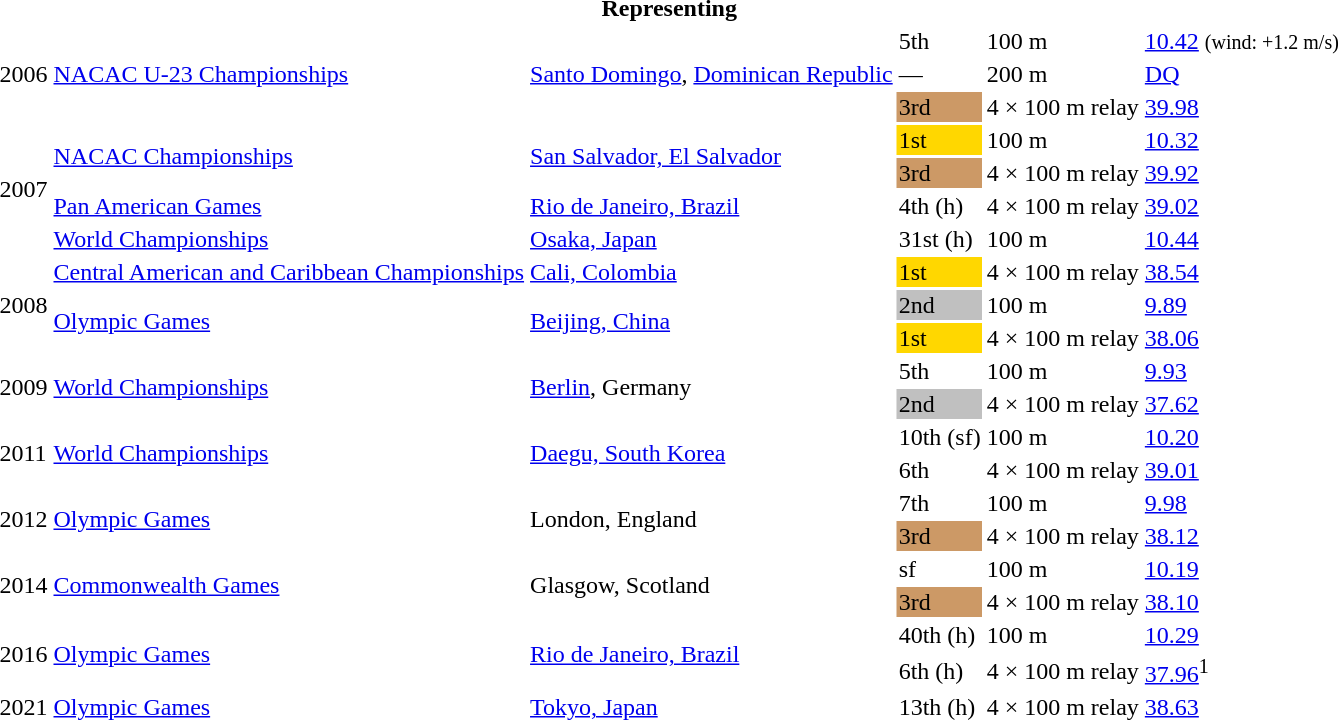<table>
<tr>
<th colspan="6">Representing </th>
</tr>
<tr>
<td rowspan=3>2006</td>
<td rowspan=3><a href='#'>NACAC U-23 Championships</a></td>
<td rowspan=3><a href='#'>Santo Domingo</a>, <a href='#'>Dominican Republic</a></td>
<td>5th</td>
<td>100 m</td>
<td><a href='#'>10.42</a> <small>(wind: +1.2 m/s)</small></td>
</tr>
<tr>
<td>—</td>
<td>200 m</td>
<td><a href='#'>DQ</a></td>
</tr>
<tr>
<td bgcolor="cc9966">3rd</td>
<td>4 × 100 m relay</td>
<td><a href='#'>39.98</a></td>
</tr>
<tr>
<td rowspan=4>2007</td>
<td rowspan=2><a href='#'>NACAC Championships</a></td>
<td rowspan=2><a href='#'>San Salvador, El Salvador</a></td>
<td bgcolor=gold>1st</td>
<td>100 m</td>
<td><a href='#'>10.32</a></td>
</tr>
<tr>
<td bgcolor=cc9966>3rd</td>
<td>4 × 100 m relay</td>
<td><a href='#'>39.92</a></td>
</tr>
<tr>
<td><a href='#'>Pan American Games</a></td>
<td><a href='#'>Rio de Janeiro, Brazil</a></td>
<td>4th (h)</td>
<td>4 × 100 m relay</td>
<td><a href='#'>39.02</a></td>
</tr>
<tr>
<td><a href='#'>World Championships</a></td>
<td><a href='#'>Osaka, Japan</a></td>
<td>31st (h)</td>
<td>100 m</td>
<td><a href='#'>10.44</a></td>
</tr>
<tr>
<td rowspan=3>2008</td>
<td><a href='#'>Central American and Caribbean Championships</a></td>
<td><a href='#'>Cali, Colombia</a></td>
<td bgcolor=gold>1st</td>
<td>4 × 100 m relay</td>
<td><a href='#'>38.54</a></td>
</tr>
<tr>
<td rowspan=2><a href='#'>Olympic Games</a></td>
<td rowspan=2><a href='#'>Beijing, China</a></td>
<td bgcolor=silver>2nd</td>
<td>100 m</td>
<td><a href='#'>9.89</a></td>
</tr>
<tr>
<td bgcolor=gold>1st</td>
<td>4 × 100 m relay</td>
<td><a href='#'>38.06</a></td>
</tr>
<tr>
<td rowspan=2>2009</td>
<td rowspan=2><a href='#'>World Championships</a></td>
<td rowspan=2><a href='#'>Berlin</a>, Germany</td>
<td>5th</td>
<td>100 m</td>
<td><a href='#'>9.93</a></td>
</tr>
<tr>
<td bgcolor=silver>2nd</td>
<td>4 × 100 m relay</td>
<td><a href='#'>37.62</a></td>
</tr>
<tr>
<td rowspan=2>2011</td>
<td rowspan=2><a href='#'>World Championships</a></td>
<td rowspan=2><a href='#'>Daegu, South Korea</a></td>
<td>10th (sf)</td>
<td>100 m</td>
<td><a href='#'>10.20</a></td>
</tr>
<tr>
<td>6th</td>
<td>4 × 100 m relay</td>
<td><a href='#'>39.01</a></td>
</tr>
<tr>
<td rowspan=2>2012</td>
<td rowspan=2><a href='#'>Olympic Games</a></td>
<td rowspan=2>London, England</td>
<td>7th</td>
<td>100 m</td>
<td><a href='#'>9.98</a></td>
</tr>
<tr>
<td bgcolor=cc9966>3rd</td>
<td>4 × 100 m relay</td>
<td><a href='#'>38.12</a></td>
</tr>
<tr>
<td rowspan=2>2014</td>
<td rowspan=2><a href='#'>Commonwealth Games</a></td>
<td rowspan=2>Glasgow, Scotland</td>
<td>sf</td>
<td>100 m</td>
<td><a href='#'>10.19</a></td>
</tr>
<tr>
<td bgcolor=cc9966>3rd</td>
<td>4 × 100 m relay</td>
<td><a href='#'>38.10</a></td>
</tr>
<tr>
<td rowspan=2>2016</td>
<td rowspan=2><a href='#'>Olympic Games</a></td>
<td rowspan=2><a href='#'>Rio de Janeiro, Brazil</a></td>
<td>40th (h)</td>
<td>100 m</td>
<td><a href='#'>10.29</a></td>
</tr>
<tr>
<td>6th (h)</td>
<td>4 × 100 m relay</td>
<td><a href='#'>37.96</a><sup>1</sup></td>
</tr>
<tr>
<td>2021</td>
<td><a href='#'>Olympic Games</a></td>
<td><a href='#'>Tokyo, Japan</a></td>
<td>13th (h)</td>
<td>4 × 100 m relay</td>
<td><a href='#'>38.63</a></td>
</tr>
</table>
